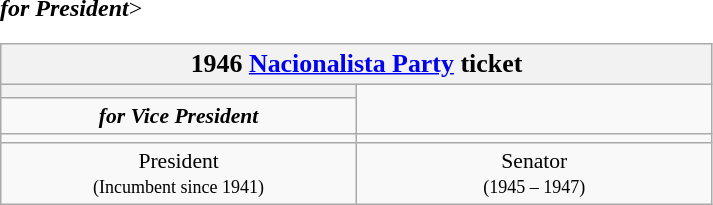<table class=wikitable style="font-size:90%; text-align:center">
<tr>
<th colspan=2><big>1946 <a href='#'>Nacionalista Party</a> ticket</big></th>
</tr>
<tr>
<th style="width:3em; font-size:135%; background:></th>
<th style="width:3em; font-size:135%; background:></th>
</tr>
<tr style="color:#000; font-size:100%; background:#>
<td style="width:200px;"><strong><em>for President</em></strong></td>
<td style="width:200px;"><strong><em>for Vice President</em></strong></td>
</tr>
<tr <--Do not add a generic image here, that would be forbidden under WP:IPH-->>
<td></td>
<td></td>
</tr>
<tr>
<td style=width:16em>President<br><small>(Incumbent since 1941)</small></td>
<td style=width:16em>Senator<br><small>(1945 – 1947)</small></td>
</tr>
</table>
